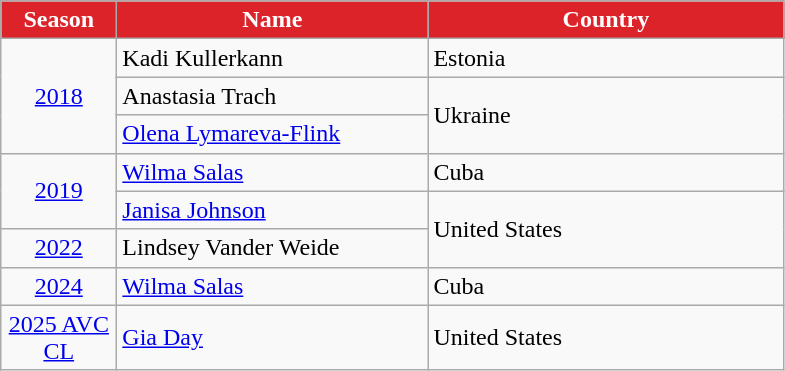<table class="wikitable">
<tr>
<th width=70px style="background:#DC2329; color:white; text-align: center">Season</th>
<th width=200px style="background:#DC2329; color:white">Name</th>
<th width=230px style="background:#DC2329; color:white">Country</th>
</tr>
<tr style="text-align:left;">
<td rowspan=3 style="text-align:center;"><a href='#'>2018</a></td>
<td>Kadi Kullerkann</td>
<td> Estonia</td>
</tr>
<tr style="text-align:left;">
<td>Anastasia Trach</td>
<td rowspan=2> Ukraine</td>
</tr>
<tr style="text-align:left;">
<td><a href='#'>Olena Lymareva-Flink</a></td>
</tr>
<tr style="text-align:left;">
<td rowspan=2 style="text-align:center;"><a href='#'>2019</a></td>
<td><a href='#'>Wilma Salas</a></td>
<td> Cuba</td>
</tr>
<tr style="text-align:left;">
<td><a href='#'>Janisa Johnson</a></td>
<td rowspan=2> United States</td>
</tr>
<tr style="text-align:left;">
<td style="text-align:center;"><a href='#'>2022</a></td>
<td>Lindsey Vander Weide</td>
</tr>
<tr style="text-align:left;">
<td style="text-align:center;"><a href='#'>2024</a></td>
<td><a href='#'>Wilma Salas</a></td>
<td> Cuba</td>
</tr>
<tr style="text-align:left;">
<td style="text-align:center;"><a href='#'>2025 AVC CL</a></td>
<td><a href='#'>Gia Day</a></td>
<td> United States</td>
</tr>
</table>
